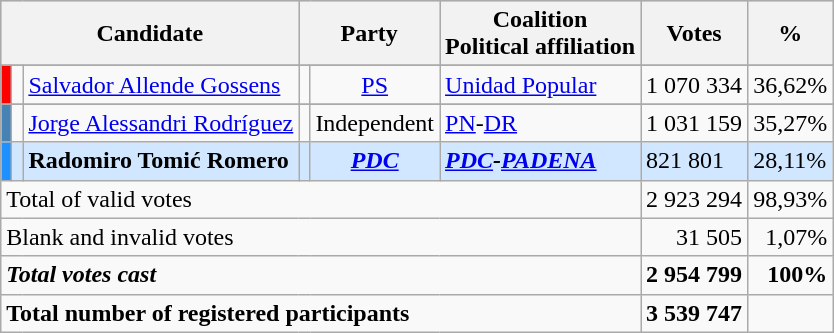<table class="wikitable">
<tr align=center style="background:#ccc">
<th colspan=3>Candidate</th>
<th colspan=2>Party</th>
<th>Coalition<br>Political affiliation</th>
<th>Votes</th>
<th>%</th>
</tr>
<tr>
</tr>
<tr>
<td bgcolor=red></td>
<td></td>
<td><a href='#'>Salvador Allende Gossens</a></td>
<td></td>
<td style="text-align: center;"><a href='#'>PS</a></td>
<td><a href='#'>Unidad Popular</a></td>
<td align="centre">1 070 334</td>
<td>36,62%</td>
</tr>
<tr>
</tr>
<tr>
<td bgcolor=steelblue></td>
<td></td>
<td><a href='#'>Jorge Alessandri Rodríguez</a></td>
<td></td>
<td style="text-align: center;">Independent</td>
<td><a href='#'>PN</a>-<a href='#'>DR</a></td>
<td align="centre">1 031 159</td>
<td>35,27%</td>
</tr>
<tr align=left bgcolor=#D0E7FF>
<td bgcolor=dodgerblue></td>
<td></td>
<td><strong>Radomiro Tomić Romero</strong></td>
<td></td>
<td style="text-align: center;"><strong><em><a href='#'>PDC</a></em></strong></td>
<td><strong><em><a href='#'>PDC</a>-<a href='#'>PADENA</a></em></strong></td>
<td align=centre>821 801</td>
<td>28,11%</td>
</tr>
<tr>
<td colspan=6>Total of valid votes</td>
<td align=right>2 923 294</td>
<td align=right>98,93%</td>
</tr>
<tr>
<td colspan=6>Blank and invalid votes</td>
<td align=right>31 505</td>
<td align=right>1,07%</td>
</tr>
<tr>
<td colspan=6><strong><em>Total votes cast</em></strong></td>
<td align=right><strong>2 954 799</strong></td>
<td align=right><strong>100%</strong></td>
</tr>
<tr>
<td colspan=6><strong>Total number of registered participants</strong></td>
<td align=right><strong>3 539 747</strong></td>
<td align=right></td>
</tr>
</table>
